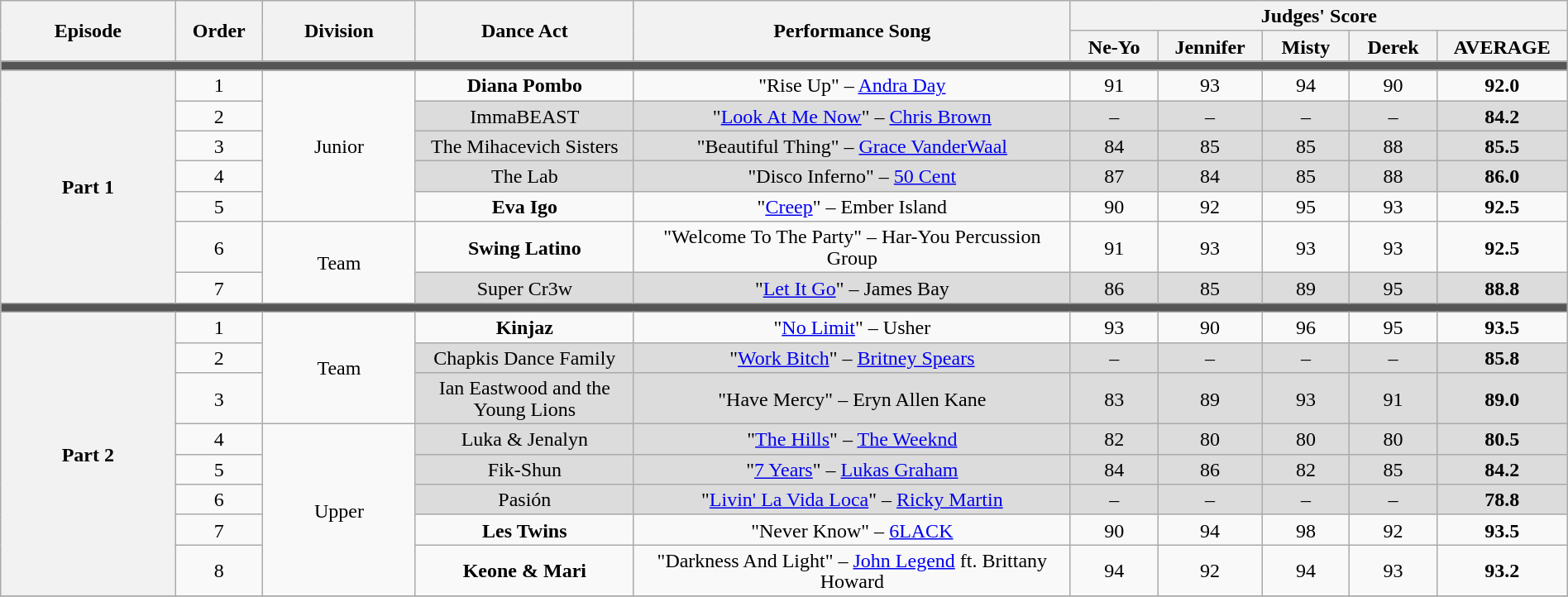<table class="wikitable" style="text-align:center; line-height:17px; width:100%;">
<tr>
<th rowspan="2" style="width:8%;">Episode</th>
<th scope="col" rowspan="2" style="width:04%;">Order</th>
<th scope="col" rowspan="2" style="width:07%;">Division</th>
<th scope="col" rowspan="2" style="width:10%;">Dance Act</th>
<th scope="col" rowspan="2" style="width:20%;">Performance Song</th>
<th scope="col" colspan="5" style="width:20%;">Judges' Score</th>
</tr>
<tr>
<th style="width:04%;">Ne-Yo</th>
<th style="width:04%;">Jennifer</th>
<th style="width:04%;">Misty</th>
<th style="width:04%;">Derek</th>
<th style="width:04%;">AVERAGE</th>
</tr>
<tr>
<td colspan="10" style="background:#555;"></td>
</tr>
<tr>
<th rowspan="7">Part 1 <br><small></small></th>
<td>1</td>
<td rowspan="5">Junior</td>
<td><strong>Diana Pombo</strong></td>
<td>"Rise Up" – <a href='#'>Andra Day</a></td>
<td>91</td>
<td>93</td>
<td>94</td>
<td>90</td>
<td><strong>92.0</strong></td>
</tr>
<tr>
<td>2</td>
<td style="background:#DCDCDC">ImmaBEAST</td>
<td style="background:#DCDCDC">"<a href='#'>Look At Me Now</a>" – <a href='#'>Chris Brown</a></td>
<td style="background:#DCDCDC">–</td>
<td style="background:#DCDCDC">–</td>
<td style="background:#DCDCDC">–</td>
<td style="background:#DCDCDC">–</td>
<td style="background:#DCDCDC"><strong>84.2</strong></td>
</tr>
<tr>
<td>3</td>
<td style="background:#DCDCDC">The Mihacevich Sisters</td>
<td style="background:#DCDCDC">"Beautiful Thing" – <a href='#'>Grace VanderWaal</a></td>
<td style="background:#DCDCDC">84</td>
<td style="background:#DCDCDC">85</td>
<td style="background:#DCDCDC">85</td>
<td style="background:#DCDCDC">88</td>
<td style="background:#DCDCDC"><strong>85.5</strong></td>
</tr>
<tr>
<td>4</td>
<td style="background:#DCDCDC">The Lab</td>
<td style="background:#DCDCDC">"Disco Inferno" – <a href='#'>50 Cent</a></td>
<td style="background:#DCDCDC">87</td>
<td style="background:#DCDCDC">84</td>
<td style="background:#DCDCDC">85</td>
<td style="background:#DCDCDC">88</td>
<td style="background:#DCDCDC"><strong>86.0</strong></td>
</tr>
<tr>
<td>5</td>
<td><strong>Eva Igo</strong></td>
<td>"<a href='#'>Creep</a>" – Ember Island</td>
<td>90</td>
<td>92</td>
<td>95</td>
<td>93</td>
<td><strong>92.5</strong></td>
</tr>
<tr>
<td>6</td>
<td rowspan="2">Team</td>
<td><strong>Swing Latino</strong></td>
<td>"Welcome To The Party" – Har-You Percussion Group</td>
<td>91</td>
<td>93</td>
<td>93</td>
<td>93</td>
<td><strong>92.5</strong></td>
</tr>
<tr>
<td>7</td>
<td style="background:#DCDCDC">Super Cr3w</td>
<td style="background:#DCDCDC">"<a href='#'>Let It Go</a>" – James Bay</td>
<td style="background:#DCDCDC">86</td>
<td style="background:#DCDCDC">85</td>
<td style="background:#DCDCDC">89</td>
<td style="background:#DCDCDC">95</td>
<td style="background:#DCDCDC"><strong>88.8</strong></td>
</tr>
<tr>
<td colspan="10" style="background:#555;"></td>
</tr>
<tr>
<th rowspan="8">Part 2 <br><small></small></th>
<td>1</td>
<td rowspan="3">Team</td>
<td><strong>Kinjaz</strong></td>
<td>"<a href='#'>No Limit</a>" – Usher</td>
<td>93</td>
<td>90</td>
<td>96</td>
<td>95</td>
<td><strong>93.5</strong></td>
</tr>
<tr>
<td>2</td>
<td style="background:#DCDCDC">Chapkis Dance Family</td>
<td style="background:#DCDCDC">"<a href='#'>Work Bitch</a>" – <a href='#'>Britney Spears</a></td>
<td style="background:#DCDCDC">–</td>
<td style="background:#DCDCDC">–</td>
<td style="background:#DCDCDC">–</td>
<td style="background:#DCDCDC">–</td>
<td style="background:#DCDCDC"><strong>85.8</strong></td>
</tr>
<tr>
<td>3</td>
<td style="background:#DCDCDC">Ian Eastwood and the Young Lions</td>
<td style="background:#DCDCDC">"Have Mercy" – Eryn Allen Kane</td>
<td style="background:#DCDCDC">83</td>
<td style="background:#DCDCDC">89</td>
<td style="background:#DCDCDC">93</td>
<td style="background:#DCDCDC">91</td>
<td style="background:#DCDCDC"><strong>89.0</strong></td>
</tr>
<tr>
<td>4</td>
<td rowspan="5">Upper</td>
<td style="background:#DCDCDC">Luka & Jenalyn</td>
<td style="background:#DCDCDC">"<a href='#'>The Hills</a>" – <a href='#'>The Weeknd</a></td>
<td style="background:#DCDCDC">82</td>
<td style="background:#DCDCDC">80</td>
<td style="background:#DCDCDC">80</td>
<td style="background:#DCDCDC">80</td>
<td style="background:#DCDCDC"><strong>80.5</strong></td>
</tr>
<tr>
<td>5</td>
<td style="background:#DCDCDC">Fik-Shun</td>
<td style="background:#DCDCDC">"<a href='#'>7 Years</a>" – <a href='#'>Lukas Graham</a></td>
<td style="background:#DCDCDC">84</td>
<td style="background:#DCDCDC">86</td>
<td style="background:#DCDCDC">82</td>
<td style="background:#DCDCDC">85</td>
<td style="background:#DCDCDC"><strong>84.2</strong></td>
</tr>
<tr>
<td>6</td>
<td style="background:#DCDCDC">Pasión</td>
<td style="background:#DCDCDC">"<a href='#'>Livin' La Vida Loca</a>" – <a href='#'>Ricky Martin</a></td>
<td style="background:#DCDCDC">–</td>
<td style="background:#DCDCDC">–</td>
<td style="background:#DCDCDC">–</td>
<td style="background:#DCDCDC">–</td>
<td style="background:#DCDCDC"><strong>78.8</strong></td>
</tr>
<tr>
<td>7</td>
<td><strong>Les Twins</strong></td>
<td>"Never Know" – <a href='#'>6LACK</a></td>
<td>90</td>
<td>94</td>
<td>98</td>
<td>92</td>
<td><strong>93.5</strong></td>
</tr>
<tr>
<td>8</td>
<td><strong>Keone & Mari</strong></td>
<td>"Darkness And Light" – <a href='#'>John Legend</a> ft. Brittany Howard</td>
<td>94</td>
<td>92</td>
<td>94</td>
<td>93</td>
<td><strong>93.2</strong></td>
</tr>
<tr>
</tr>
</table>
